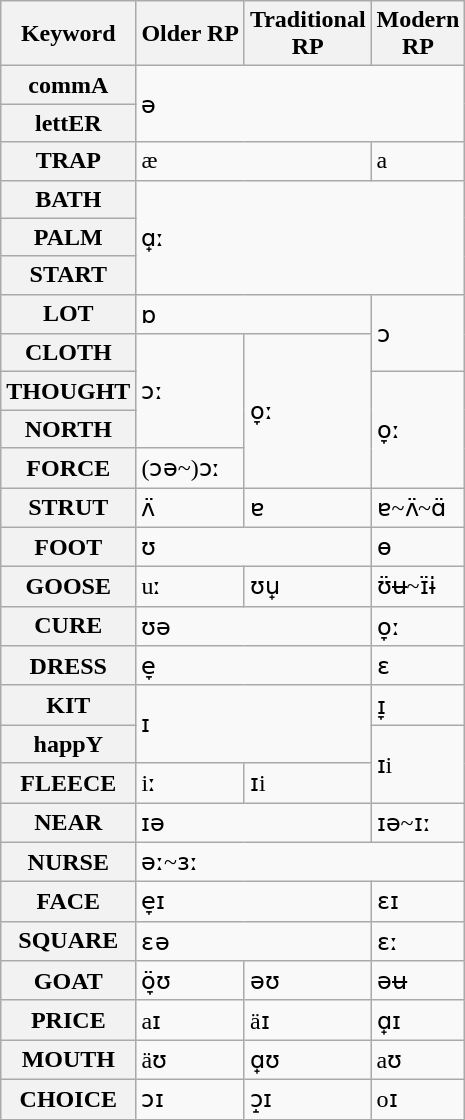<table class="wikitable">
<tr>
<th>Keyword</th>
<th>Older RP</th>
<th>Traditional<br>RP</th>
<th>Modern<br>RP</th>
</tr>
<tr>
<th>commA</th>
<td colspan="3" rowspan="2">ə</td>
</tr>
<tr>
<th>lettER</th>
</tr>
<tr>
<th>TRAP</th>
<td colspan="2">æ</td>
<td>a</td>
</tr>
<tr>
<th>BATH</th>
<td colspan="3" rowspan="3">ɑ̟ː</td>
</tr>
<tr>
<th>PALM</th>
</tr>
<tr>
<th>START</th>
</tr>
<tr>
<th>LOT</th>
<td colspan="2">ɒ</td>
<td rowspan="2">ɔ</td>
</tr>
<tr>
<th>CLOTH</th>
<td rowspan="3">ɔː</td>
<td rowspan="4">o̞ː</td>
</tr>
<tr>
<th>THOUGHT</th>
<td rowspan="3">o̞ː</td>
</tr>
<tr>
<th>NORTH</th>
</tr>
<tr>
<th>FORCE</th>
<td>(ɔə~)ɔː</td>
</tr>
<tr>
<th>STRUT</th>
<td>ʌ̈</td>
<td>ɐ</td>
<td>ɐ~ʌ̈~ɑ̈</td>
</tr>
<tr>
<th>FOOT</th>
<td colspan="2">ʊ</td>
<td>ɵ</td>
</tr>
<tr>
<th>GOOSE</th>
<td>uː</td>
<td>ʊu̟</td>
<td>ʊ̈ʉ~ɪ̈ɨ</td>
</tr>
<tr>
<th>CURE</th>
<td colspan="2">ʊə</td>
<td>o̞ː</td>
</tr>
<tr>
<th>DRESS</th>
<td colspan="2">e̞</td>
<td>ɛ</td>
</tr>
<tr>
<th>KIT</th>
<td colspan="2" rowspan="2">ɪ</td>
<td>ɪ̞</td>
</tr>
<tr>
<th>happY</th>
<td rowspan="2">ɪi</td>
</tr>
<tr>
<th>FLEECE</th>
<td>iː</td>
<td>ɪi</td>
</tr>
<tr>
<th>NEAR</th>
<td colspan="2">ɪə</td>
<td>ɪə~ɪː</td>
</tr>
<tr>
<th>NURSE</th>
<td colspan="3">əː~ɜː</td>
</tr>
<tr>
<th>FACE</th>
<td colspan="2">e̞ɪ</td>
<td>ɛɪ</td>
</tr>
<tr>
<th>SQUARE</th>
<td colspan="2">ɛə</td>
<td>ɛː</td>
</tr>
<tr>
<th>GOAT</th>
<td>ö̞ʊ</td>
<td>əʊ</td>
<td>əʉ</td>
</tr>
<tr>
<th>PRICE</th>
<td>aɪ</td>
<td>äɪ</td>
<td>ɑ̟ɪ</td>
</tr>
<tr>
<th>MOUTH</th>
<td>äʊ</td>
<td>ɑ̟ʊ</td>
<td>aʊ</td>
</tr>
<tr>
<th>CHOICE</th>
<td>ɔɪ</td>
<td>ɔ̝ɪ</td>
<td>oɪ</td>
</tr>
</table>
